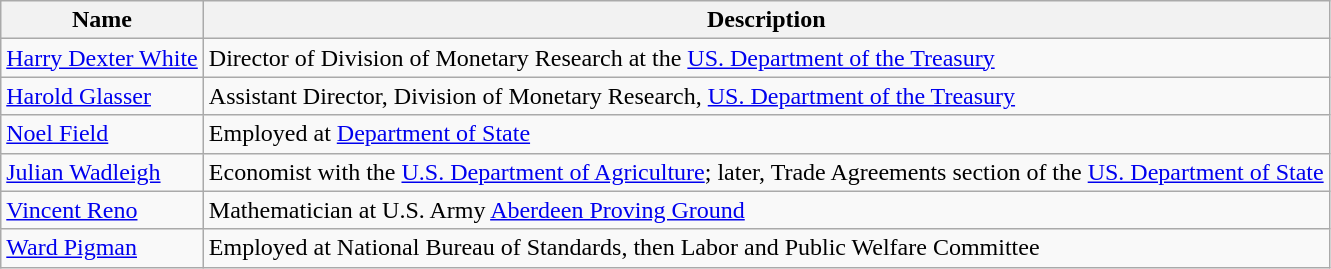<table class="wikitable">
<tr>
<th>Name</th>
<th>Description</th>
</tr>
<tr>
<td><a href='#'>Harry Dexter White</a></td>
<td>Director of Division of Monetary Research at the <a href='#'>US. Department of the Treasury</a></td>
</tr>
<tr>
<td><a href='#'>Harold Glasser</a></td>
<td>Assistant Director, Division of Monetary Research, <a href='#'>US. Department of the Treasury</a></td>
</tr>
<tr>
<td><a href='#'>Noel Field</a></td>
<td>Employed at <a href='#'>Department of State</a></td>
</tr>
<tr>
<td><a href='#'>Julian Wadleigh</a></td>
<td>Economist with the <a href='#'>U.S. Department of Agriculture</a>; later, Trade Agreements section of the <a href='#'>US. Department of State</a></td>
</tr>
<tr>
<td><a href='#'>Vincent Reno</a></td>
<td>Mathematician at U.S. Army <a href='#'>Aberdeen Proving Ground</a></td>
</tr>
<tr>
<td><a href='#'>Ward Pigman</a></td>
<td>Employed at National Bureau of Standards, then Labor and Public Welfare Committee</td>
</tr>
</table>
